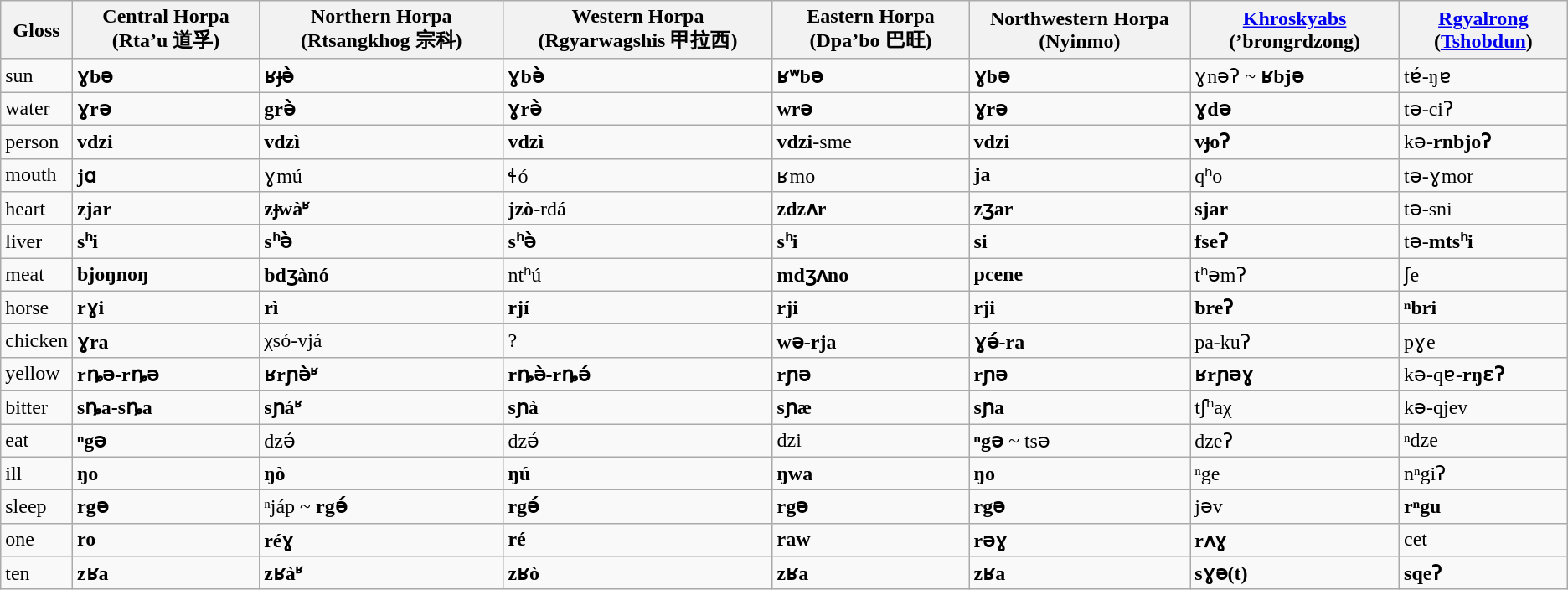<table class="wikitable sortable">
<tr>
<th>Gloss</th>
<th>Central Horpa (Rta’u 道孚)</th>
<th>Northern Horpa (Rtsangkhog 宗科)</th>
<th>Western Horpa (Rgyarwagshis 甲拉西)</th>
<th>Eastern Horpa (Dpa’bo 巴旺)</th>
<th>Northwestern Horpa (Nyinmo)</th>
<th><a href='#'>Khroskyabs</a> (’brongrdzong)</th>
<th><a href='#'>Rgyalrong</a> (<a href='#'>Tshobdun</a>)</th>
</tr>
<tr>
<td>sun</td>
<td><strong>ɣbə</strong></td>
<td><strong>ʁɟə̀</strong></td>
<td><strong>ɣbə̀</strong></td>
<td><strong>ʁʷbə</strong></td>
<td><strong>ɣbə</strong></td>
<td>ɣnəʔ ~ <strong>ʁbjə</strong></td>
<td>tɐ́-ŋɐ</td>
</tr>
<tr>
<td>water</td>
<td><strong>ɣrə</strong></td>
<td><strong>grə̀</strong></td>
<td><strong>ɣrə̀</strong></td>
<td><strong>wrə</strong></td>
<td><strong>ɣrə</strong></td>
<td><strong>ɣdə</strong></td>
<td>tə-ciʔ</td>
</tr>
<tr>
<td>person</td>
<td><strong>vdzi</strong></td>
<td><strong>vdzì</strong></td>
<td><strong>vdzì</strong></td>
<td><strong>vdzi</strong>-sme</td>
<td><strong>vdzi</strong></td>
<td><strong>vɟoʔ</strong></td>
<td>kə-<strong>rnbjoʔ</strong></td>
</tr>
<tr>
<td>mouth</td>
<td><strong>jɑ</strong></td>
<td>ɣmú</td>
<td>ɬó</td>
<td>ʁmo</td>
<td><strong>ja</strong></td>
<td>qʰo</td>
<td>tə-ɣmor</td>
</tr>
<tr>
<td>heart</td>
<td><strong>zjar</strong></td>
<td><strong>zɟwàʶ</strong></td>
<td><strong>jzò</strong>-rdá</td>
<td><strong>zdzʌr</strong></td>
<td><strong>zʒar</strong></td>
<td><strong>sjar</strong></td>
<td>tə-sni</td>
</tr>
<tr>
<td>liver</td>
<td><strong>sʰi</strong></td>
<td><strong>sʰə̀</strong></td>
<td><strong>sʰə̀</strong></td>
<td><strong>sʰi</strong></td>
<td><strong>si</strong></td>
<td><strong>fseʔ</strong></td>
<td>tə-<strong>mtsʰi</strong></td>
</tr>
<tr>
<td>meat</td>
<td><strong>bjoŋnoŋ</strong></td>
<td><strong>bdʒànó</strong></td>
<td>ntʰú</td>
<td><strong>mdʒʌno</strong></td>
<td><strong>pcene</strong></td>
<td>tʰəmʔ</td>
<td>ʃe</td>
</tr>
<tr>
<td>horse</td>
<td><strong>rɣi</strong></td>
<td><strong>rì</strong></td>
<td><strong>rjí</strong></td>
<td><strong>rji</strong></td>
<td><strong>rji</strong></td>
<td><strong>breʔ</strong></td>
<td><strong>ⁿbri</strong></td>
</tr>
<tr>
<td>chicken</td>
<td><strong>ɣra</strong></td>
<td>χsó-vjá</td>
<td>?</td>
<td><strong>wə-rja</strong></td>
<td><strong>ɣə́-ra</strong></td>
<td>pa-kuʔ</td>
<td>pɣe</td>
</tr>
<tr>
<td>yellow</td>
<td><strong>rȵə-rȵə</strong></td>
<td><strong>ʁrɲə̀ʶ</strong></td>
<td><strong>rȵə̀-rȵə́</strong></td>
<td><strong>rɲə</strong></td>
<td><strong>rɲə</strong></td>
<td><strong>ʁrɲəɣ</strong></td>
<td>kə-qɐ-<strong>rŋɛʔ</strong></td>
</tr>
<tr>
<td>bitter</td>
<td><strong>sȵa-sȵa</strong></td>
<td><strong>sɲáʶ</strong></td>
<td><strong>sɲà</strong></td>
<td><strong>sɲæ</strong></td>
<td><strong>sɲa</strong></td>
<td>tʃʰaχ</td>
<td>kə-qjev</td>
</tr>
<tr>
<td>eat</td>
<td><strong>ⁿgə</strong></td>
<td>dzə́</td>
<td>dzə́</td>
<td>dzi</td>
<td><strong>ⁿgə</strong> ~ tsə</td>
<td>dzeʔ</td>
<td>ⁿdze</td>
</tr>
<tr>
<td>ill</td>
<td><strong>ŋo</strong></td>
<td><strong>ŋò</strong></td>
<td><strong>ŋú</strong></td>
<td><strong>ŋwa</strong></td>
<td><strong>ŋo</strong></td>
<td>ⁿge</td>
<td>nⁿgiʔ</td>
</tr>
<tr>
<td>sleep</td>
<td><strong>rgə</strong></td>
<td>ⁿjáp ~ <strong>rgə́</strong></td>
<td><strong>rgə́</strong></td>
<td><strong>rgə</strong></td>
<td><strong>rgə</strong></td>
<td>jəv</td>
<td><strong>rⁿgu</strong></td>
</tr>
<tr>
<td>one</td>
<td><strong>ro</strong></td>
<td><strong>réɣ</strong></td>
<td><strong>ré</strong></td>
<td><strong>raw</strong></td>
<td><strong>rəɣ</strong></td>
<td><strong>rʌɣ</strong></td>
<td>cet</td>
</tr>
<tr>
<td>ten</td>
<td><strong>zʁa</strong></td>
<td><strong>zʁàʶ</strong></td>
<td><strong>zʁò</strong></td>
<td><strong>zʁa</strong></td>
<td><strong>zʁa</strong></td>
<td><strong>sɣə(t)</strong></td>
<td><strong>sqeʔ</strong></td>
</tr>
</table>
